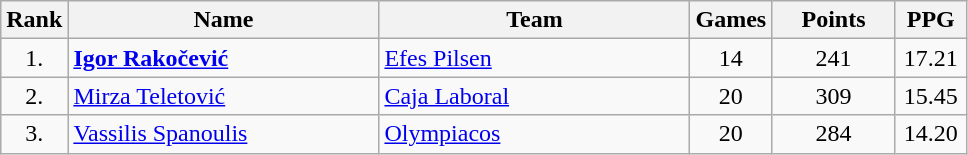<table class="wikitable" style="text-align: center;">
<tr>
<th>Rank</th>
<th width=200>Name</th>
<th width=200>Team</th>
<th>Games</th>
<th width=75>Points</th>
<th width=40>PPG</th>
</tr>
<tr>
<td>1.</td>
<td align="left"> <strong><a href='#'>Igor Rakočević</a></strong></td>
<td align="left"> <a href='#'>Efes Pilsen</a></td>
<td>14</td>
<td>241</td>
<td>17.21</td>
</tr>
<tr>
<td>2.</td>
<td align="left"> <a href='#'>Mirza Teletović</a></td>
<td align="left"> <a href='#'>Caja Laboral</a></td>
<td>20</td>
<td>309</td>
<td>15.45</td>
</tr>
<tr>
<td>3.</td>
<td align="left"> <a href='#'>Vassilis Spanoulis</a></td>
<td align="left"> <a href='#'>Olympiacos</a></td>
<td>20</td>
<td>284</td>
<td>14.20</td>
</tr>
</table>
